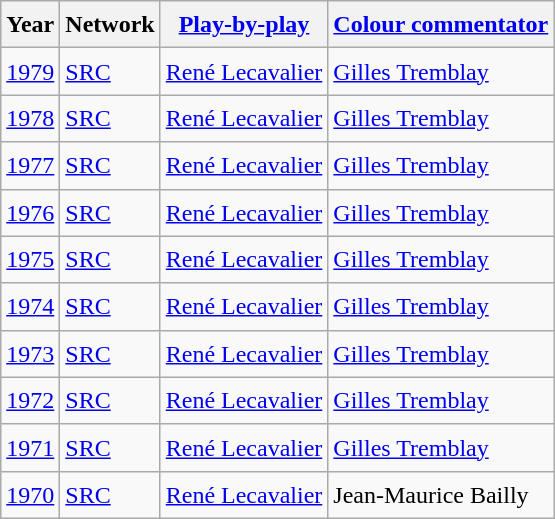<table class="wikitable sortable" style="font-size:1.00em; line-height:1.5em;">
<tr>
<th>Year</th>
<th>Network</th>
<th><a href='#'>Play-by-play</a></th>
<th><a href='#'>Colour commentator</a></th>
</tr>
<tr>
<td><a href='#'>1979</a></td>
<td><a href='#'>SRC</a></td>
<td><a href='#'>René Lecavalier</a></td>
<td><a href='#'>Gilles Tremblay</a></td>
</tr>
<tr>
<td><a href='#'>1978</a></td>
<td><a href='#'>SRC</a></td>
<td><a href='#'>René Lecavalier</a></td>
<td><a href='#'>Gilles Tremblay</a></td>
</tr>
<tr>
<td><a href='#'>1977</a></td>
<td><a href='#'>SRC</a></td>
<td><a href='#'>René Lecavalier</a></td>
<td><a href='#'>Gilles Tremblay</a></td>
</tr>
<tr>
<td><a href='#'>1976</a></td>
<td><a href='#'>SRC</a></td>
<td><a href='#'>René Lecavalier</a></td>
<td><a href='#'>Gilles Tremblay</a></td>
</tr>
<tr>
<td><a href='#'>1975</a></td>
<td><a href='#'>SRC</a></td>
<td><a href='#'>René Lecavalier</a></td>
<td><a href='#'>Gilles Tremblay</a></td>
</tr>
<tr>
<td><a href='#'>1974</a></td>
<td><a href='#'>SRC</a></td>
<td><a href='#'>René Lecavalier</a></td>
<td><a href='#'>Gilles Tremblay</a></td>
</tr>
<tr>
<td><a href='#'>1973</a></td>
<td><a href='#'>SRC</a></td>
<td><a href='#'>René Lecavalier</a></td>
<td><a href='#'>Gilles Tremblay</a></td>
</tr>
<tr>
<td><a href='#'>1972</a></td>
<td><a href='#'>SRC</a></td>
<td><a href='#'>René Lecavalier</a></td>
<td><a href='#'>Gilles Tremblay</a></td>
</tr>
<tr>
<td><a href='#'>1971</a></td>
<td><a href='#'>SRC</a></td>
<td><a href='#'>René Lecavalier</a></td>
<td><a href='#'>Gilles Tremblay</a></td>
</tr>
<tr>
<td><a href='#'>1970</a></td>
<td><a href='#'>SRC</a></td>
<td><a href='#'>René Lecavalier</a></td>
<td>Jean-Maurice Bailly</td>
</tr>
</table>
